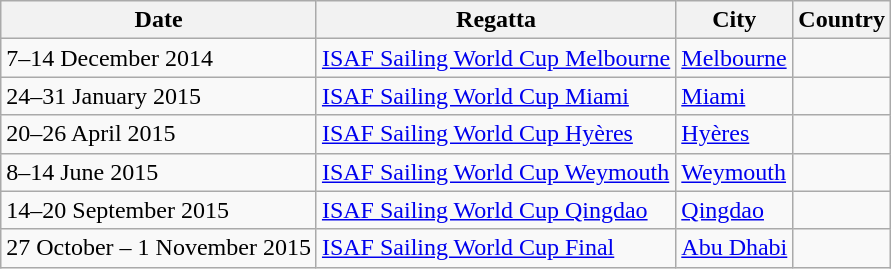<table class="wikitable">
<tr>
<th>Date</th>
<th>Regatta</th>
<th>City</th>
<th>Country</th>
</tr>
<tr>
<td>7–14 December 2014</td>
<td><a href='#'>ISAF Sailing World Cup Melbourne</a></td>
<td><a href='#'>Melbourne</a></td>
<td></td>
</tr>
<tr>
<td>24–31 January 2015</td>
<td><a href='#'>ISAF Sailing World Cup Miami</a></td>
<td><a href='#'>Miami</a></td>
<td></td>
</tr>
<tr>
<td>20–26 April 2015</td>
<td><a href='#'>ISAF Sailing World Cup Hyères</a></td>
<td><a href='#'>Hyères</a></td>
<td></td>
</tr>
<tr>
<td>8–14 June 2015</td>
<td><a href='#'>ISAF Sailing World Cup Weymouth</a></td>
<td><a href='#'>Weymouth</a></td>
<td></td>
</tr>
<tr>
<td>14–20 September 2015</td>
<td><a href='#'>ISAF Sailing World Cup Qingdao</a></td>
<td><a href='#'>Qingdao</a></td>
<td></td>
</tr>
<tr>
<td>27 October – 1 November 2015</td>
<td><a href='#'>ISAF Sailing World Cup Final</a></td>
<td><a href='#'>Abu Dhabi</a></td>
<td></td>
</tr>
</table>
